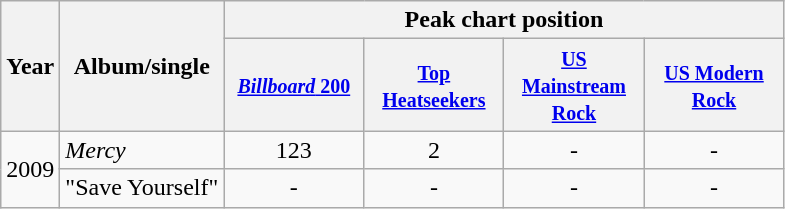<table class="wikitable">
<tr>
<th rowspan="2">Year</th>
<th rowspan="2">Album/single</th>
<th colspan="4">Peak chart position</th>
</tr>
<tr>
<th width="86"><small><a href='#'><em>Billboard</em> 200</a></small></th>
<th width="86"><small><a href='#'>Top Heatseekers</a></small></th>
<th width="86"><small><a href='#'>US Mainstream Rock</a></small></th>
<th width="86"><small><a href='#'>US Modern Rock</a></small></th>
</tr>
<tr>
<td rowspan="2">2009</td>
<td><em>Mercy</em></td>
<td align="center">123 </td>
<td align="center">2 </td>
<td align="center">-</td>
<td align="center">-</td>
</tr>
<tr>
<td>"Save Yourself"</td>
<td align="center">-</td>
<td align="center">-</td>
<td align="center">-</td>
<td align="center">-</td>
</tr>
</table>
